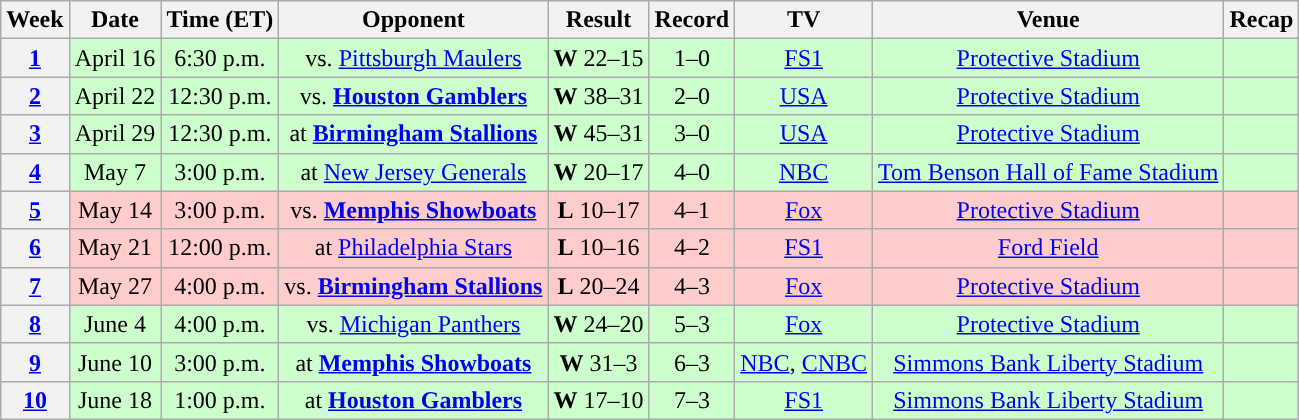<table class="wikitable" style="text-align:center">
<tr>
<th>Week</th>
<th>Date</th>
<th>Time (ET)</th>
<th>Opponent</th>
<th>Result</th>
<th>Record</th>
<th>TV</th>
<th>Venue</th>
<th>Recap</th>
</tr>
<tr style="background:#ccffcc">
<th><a href='#'>1</a></th>
<td>April 16</td>
<td>6:30 p.m.</td>
<td>vs. <a href='#'>Pittsburgh Maulers</a></td>
<td><strong>W</strong> 22–15</td>
<td>1–0</td>
<td><a href='#'>FS1</a></td>
<td><a href='#'>Protective Stadium</a></td>
<td></td>
</tr>
<tr style="background:#ccffcc">
<th><a href='#'>2</a></th>
<td>April 22</td>
<td>12:30 p.m.</td>
<td>vs. <a href='#'><strong>Houston Gamblers</strong></a></td>
<td><strong>W</strong> 38–31</td>
<td>2–0</td>
<td><a href='#'>USA</a></td>
<td><a href='#'>Protective Stadium</a></td>
<td></td>
</tr>
<tr style="background:#ccffcc">
<th><a href='#'>3</a></th>
<td>April 29</td>
<td>12:30 p.m.</td>
<td>at <a href='#'><strong>Birmingham Stallions</strong></a></td>
<td><strong>W</strong> 45–31</td>
<td>3–0</td>
<td><a href='#'>USA</a></td>
<td><a href='#'>Protective Stadium</a></td>
<td></td>
</tr>
<tr style="background:#ccffcc">
<th><a href='#'>4</a></th>
<td>May 7</td>
<td>3:00 p.m.</td>
<td>at <a href='#'>New Jersey Generals</a></td>
<td><strong>W</strong> 20–17</td>
<td>4–0</td>
<td><a href='#'>NBC</a></td>
<td><a href='#'>Tom Benson Hall of Fame Stadium</a></td>
<td></td>
</tr>
<tr style="background:#ffcccc">
<th><a href='#'>5</a></th>
<td>May 14</td>
<td>3:00 p.m.</td>
<td>vs. <a href='#'><strong>Memphis Showboats</strong></a></td>
<td><strong>L</strong> 10–17</td>
<td>4–1</td>
<td><a href='#'>Fox</a></td>
<td><a href='#'>Protective Stadium</a></td>
<td></td>
</tr>
<tr style="background:#ffcccc">
<th><a href='#'>6</a></th>
<td>May 21</td>
<td>12:00 p.m.</td>
<td>at <a href='#'>Philadelphia Stars</a></td>
<td><strong>L</strong> 10–16</td>
<td>4–2</td>
<td><a href='#'>FS1</a></td>
<td><a href='#'>Ford Field</a></td>
<td></td>
</tr>
<tr style="background:#ffcccc">
<th><a href='#'>7</a></th>
<td>May 27</td>
<td>4:00 p.m.</td>
<td>vs. <a href='#'><strong>Birmingham Stallions</strong></a></td>
<td><strong>L</strong> 20–24</td>
<td>4–3</td>
<td><a href='#'>Fox</a></td>
<td><a href='#'>Protective Stadium</a></td>
<td></td>
</tr>
<tr style="background:#ccffcc">
<th><a href='#'>8</a></th>
<td>June 4</td>
<td>4:00 p.m.</td>
<td>vs. <a href='#'>Michigan Panthers</a></td>
<td><strong>W</strong> 24–20</td>
<td>5–3</td>
<td><a href='#'>Fox</a></td>
<td><a href='#'>Protective Stadium</a></td>
<td></td>
</tr>
<tr style="background:#ccffcc">
<th><a href='#'>9</a></th>
<td>June 10</td>
<td>3:00 p.m.</td>
<td>at <a href='#'><strong>Memphis Showboats</strong></a></td>
<td><strong>W</strong> 31–3</td>
<td>6–3</td>
<td><a href='#'>NBC</a>, <a href='#'>CNBC</a></td>
<td><a href='#'>Simmons Bank Liberty Stadium</a></td>
<td></td>
</tr>
<tr style="background:#ccffcc">
<th><a href='#'>10</a></th>
<td>June 18</td>
<td>1:00 p.m.</td>
<td>at <a href='#'><strong>Houston Gamblers</strong></a></td>
<td><strong>W</strong> 17–10</td>
<td>7–3</td>
<td><a href='#'>FS1</a></td>
<td><a href='#'>Simmons Bank Liberty Stadium</a></td>
<td></td>
</tr>
</table>
